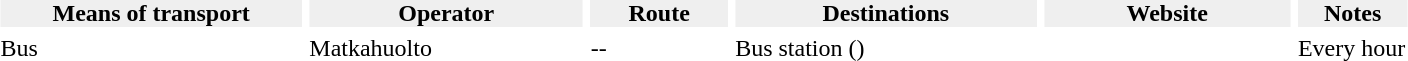<table class="toc" cellpadding="0" cellspacing="5" style="width:75%;" font-size:90%;">
<tr>
<th colspan="8" style="background:gray; color:light red;"></th>
</tr>
<tr style="background:#efefef;">
<th width=22%>Means of transport</th>
<th width=20%>Operator</th>
<th width=10%>Route</th>
<th width=22%>Destinations</th>
<th width=18%>Website</th>
<th width=10%>Notes</th>
</tr>
<tr>
<td> Bus</td>
<td>Matkahuolto</td>
<td>--</td>
<td>Bus station ()</td>
<td></td>
<td>Every hour</td>
</tr>
</table>
